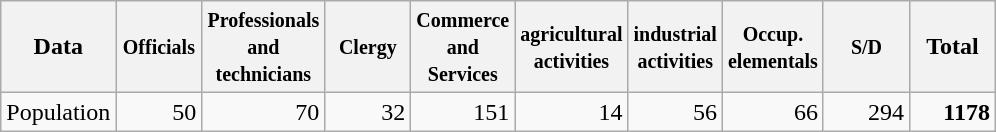<table class="wikitable">
<tr>
<th width="50">Data</th>
<th width="50"><small>Officials</small></th>
<th width="50"><small>Professionals <br>and technicians</small></th>
<th width="50"><small>Clergy</small></th>
<th width="50"><small>Commerce and <br>Services</small></th>
<th width="50"><small>agricultural activities</small></th>
<th width="50"><small>industrial activities</small></th>
<th width="50"><small>Occup.<br> elementals</small></th>
<th width="50"><small>S/D</small></th>
<th width="50"><strong>Total</strong></th>
</tr>
<tr>
<td>Population</td>
<td align=right>50</td>
<td align=right>70</td>
<td align=right>32</td>
<td align=right>151</td>
<td align=right>14</td>
<td align=right>56</td>
<td align=right>66</td>
<td align=right>294</td>
<td align=right><strong>1178</strong></td>
</tr>
</table>
